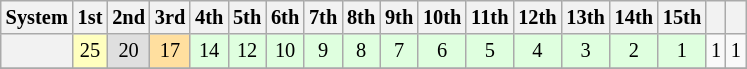<table class="wikitable" style="font-size:85%; text-align:center;">
<tr>
<th>System</th>
<th>1st</th>
<th>2nd</th>
<th>3rd</th>
<th>4th</th>
<th>5th</th>
<th>6th</th>
<th>7th</th>
<th>8th</th>
<th>9th</th>
<th>10th</th>
<th>11th</th>
<th>12th</th>
<th>13th</th>
<th>14th</th>
<th>15th</th>
<th></th>
<th></th>
</tr>
<tr>
<th></th>
<td style="background:#ffffbf;">25</td>
<td style="background:#dfdfdf;">20</td>
<td style="background:#ffdf9f;">17</td>
<td style="background:#dfffdf;">14</td>
<td style="background:#dfffdf;">12</td>
<td style="background:#dfffdf;">10</td>
<td style="background:#dfffdf;">9</td>
<td style="background:#dfffdf;">8</td>
<td style="background:#dfffdf;">7</td>
<td style="background:#dfffdf;">6</td>
<td style="background:#dfffdf;">5</td>
<td style="background:#dfffdf;">4</td>
<td style="background:#dfffdf;">3</td>
<td style="background:#dfffdf;">2</td>
<td style="background:#dfffdf;">1</td>
<td>1</td>
<td>1</td>
</tr>
<tr>
</tr>
</table>
